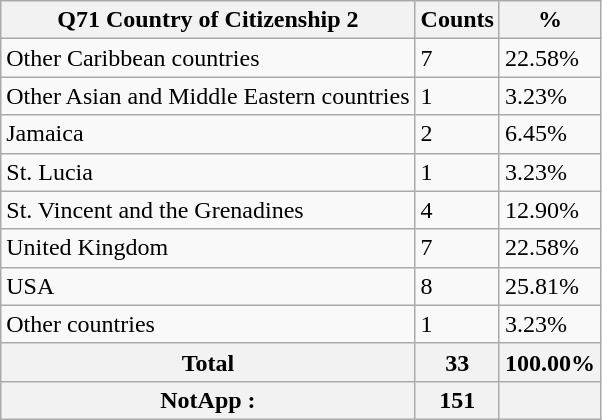<table class="wikitable sortable">
<tr>
<th>Q71 Country of Citizenship 2</th>
<th>Counts</th>
<th>%</th>
</tr>
<tr>
<td>Other Caribbean countries</td>
<td>7</td>
<td>22.58%</td>
</tr>
<tr>
<td>Other Asian and Middle Eastern countries</td>
<td>1</td>
<td>3.23%</td>
</tr>
<tr>
<td>Jamaica</td>
<td>2</td>
<td>6.45%</td>
</tr>
<tr>
<td>St. Lucia</td>
<td>1</td>
<td>3.23%</td>
</tr>
<tr>
<td>St. Vincent and the Grenadines</td>
<td>4</td>
<td>12.90%</td>
</tr>
<tr>
<td>United Kingdom</td>
<td>7</td>
<td>22.58%</td>
</tr>
<tr>
<td>USA</td>
<td>8</td>
<td>25.81%</td>
</tr>
<tr>
<td>Other countries</td>
<td>1</td>
<td>3.23%</td>
</tr>
<tr>
<th>Total</th>
<th>33</th>
<th>100.00%</th>
</tr>
<tr>
<th>NotApp :</th>
<th>151</th>
<th></th>
</tr>
</table>
